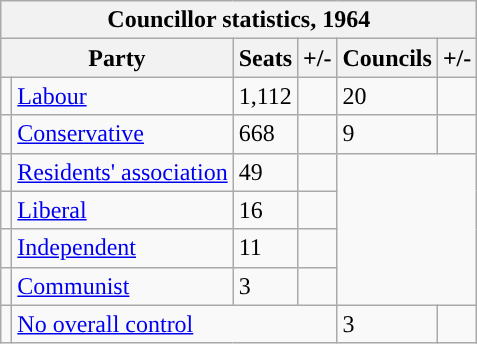<table class="wikitable">
<tr>
<th colspan=6>Councillor statistics, 1964</th>
</tr>
<tr>
<th colspan=2>Party</th>
<th>Seats</th>
<th>+/-</th>
<th>Councils</th>
<th>+/-</th>
</tr>
<tr>
<td style="background-color: "></td>
<td><a href='#'>Labour</a></td>
<td>1,112</td>
<td></td>
<td>20</td>
<td></td>
</tr>
<tr>
<td style="background-color: "></td>
<td><a href='#'>Conservative</a></td>
<td>668</td>
<td></td>
<td>9</td>
<td></td>
</tr>
<tr>
<td style="background-color: "></td>
<td><a href='#'>Residents' association</a></td>
<td>49</td>
<td></td>
<td rowspan=4 colspan=2></td>
</tr>
<tr>
<td style="background-color: "></td>
<td><a href='#'>Liberal</a></td>
<td>16</td>
<td></td>
</tr>
<tr>
<td style="background-color: "></td>
<td><a href='#'>Independent</a></td>
<td>11</td>
<td></td>
</tr>
<tr>
<td style="background-color: "></td>
<td><a href='#'>Communist</a></td>
<td>3</td>
<td></td>
</tr>
<tr>
<td style="background-color: "></td>
<td colspan=3><a href='#'>No overall control</a></td>
<td>3</td>
<td></td>
</tr>
</table>
